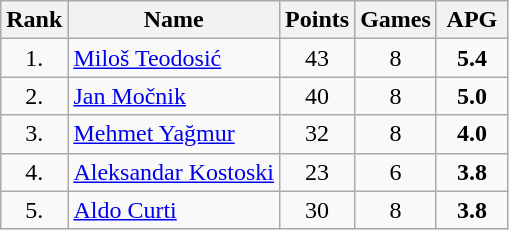<table class="wikitable" style="text-align: center;">
<tr>
<th>Rank</th>
<th>Name</th>
<th>Points</th>
<th>Games</th>
<th width=40>APG</th>
</tr>
<tr>
<td>1.</td>
<td align="left"> <a href='#'>Miloš Teodosić</a></td>
<td>43</td>
<td>8</td>
<td><strong>5.4</strong></td>
</tr>
<tr>
<td>2.</td>
<td align="left"> <a href='#'>Jan Močnik</a></td>
<td>40</td>
<td>8</td>
<td><strong>5.0</strong></td>
</tr>
<tr>
<td>3.</td>
<td align="left"> <a href='#'>Mehmet Yağmur</a></td>
<td>32</td>
<td>8</td>
<td><strong>4.0</strong></td>
</tr>
<tr>
<td>4.</td>
<td align="left"> <a href='#'>Aleksandar Kostoski</a></td>
<td>23</td>
<td>6</td>
<td><strong>3.8</strong></td>
</tr>
<tr>
<td>5.</td>
<td align="left"> <a href='#'>Aldo Curti</a></td>
<td>30</td>
<td>8</td>
<td><strong>3.8</strong></td>
</tr>
</table>
